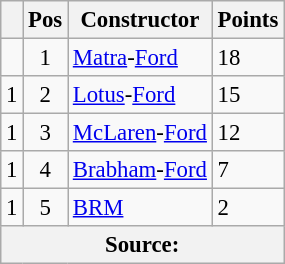<table class="wikitable" style="font-size: 95%;">
<tr>
<th></th>
<th>Pos</th>
<th>Constructor</th>
<th>Points</th>
</tr>
<tr>
<td align="left"></td>
<td align="center">1</td>
<td> <a href='#'>Matra</a>-<a href='#'>Ford</a></td>
<td align="left">18</td>
</tr>
<tr>
<td align="left"> 1</td>
<td align="center">2</td>
<td> <a href='#'>Lotus</a>-<a href='#'>Ford</a></td>
<td align="left">15</td>
</tr>
<tr>
<td align="left"> 1</td>
<td align="center">3</td>
<td> <a href='#'>McLaren</a>-<a href='#'>Ford</a></td>
<td align="left">12</td>
</tr>
<tr>
<td align="left"> 1</td>
<td align="center">4</td>
<td> <a href='#'>Brabham</a>-<a href='#'>Ford</a></td>
<td align="left">7</td>
</tr>
<tr>
<td align="left"> 1</td>
<td align="center">5</td>
<td> <a href='#'>BRM</a></td>
<td align="left">2</td>
</tr>
<tr>
<th colspan=4>Source: </th>
</tr>
</table>
